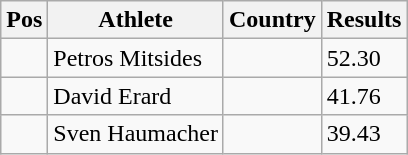<table class="wikitable">
<tr>
<th>Pos</th>
<th>Athlete</th>
<th>Country</th>
<th>Results</th>
</tr>
<tr>
<td align="center"></td>
<td>Petros Mitsides</td>
<td></td>
<td>52.30</td>
</tr>
<tr>
<td align="center"></td>
<td>David Erard</td>
<td></td>
<td>41.76</td>
</tr>
<tr>
<td align="center"></td>
<td>Sven Haumacher</td>
<td></td>
<td>39.43</td>
</tr>
</table>
